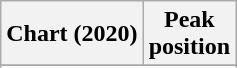<table class="wikitable sortable plainrowheaders" style="text-align:center">
<tr>
<th scope="col">Chart (2020)</th>
<th scope="col">Peak<br>position</th>
</tr>
<tr>
</tr>
<tr>
</tr>
<tr>
</tr>
<tr>
</tr>
<tr>
</tr>
<tr>
</tr>
<tr>
</tr>
<tr>
</tr>
<tr>
</tr>
<tr>
</tr>
<tr>
</tr>
<tr>
</tr>
<tr>
</tr>
<tr>
</tr>
<tr>
</tr>
<tr>
</tr>
<tr>
</tr>
</table>
